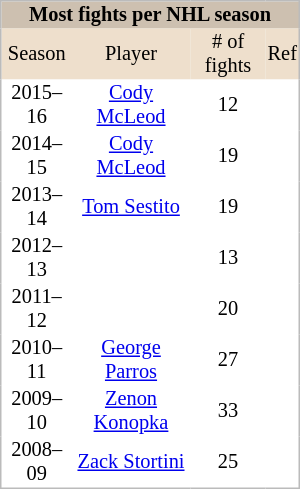<table style="float: right; width: 200px; border: 1px #bbbbbb solid; border-collapse: collapse; font-size: 85%;">
<tr style="text-align:center; background:#CDC0B0">
<th colspan="4">Most fights per NHL season</th>
</tr>
<tr style="text-align:center; background:#EEDFCC">
<td>Season</td>
<td>Player</td>
<td># of fights</td>
<td>Ref</td>
</tr>
<tr style="text-align:center; background:#FFFFFF">
<td>2015–16</td>
<td><a href='#'>Cody McLeod</a></td>
<td>12</td>
<td></td>
</tr>
<tr style="text-align:center; background:#FFFFFF">
<td>2014–15</td>
<td><a href='#'>Cody McLeod</a></td>
<td>19</td>
<td></td>
</tr>
<tr style="text-align:center; background:#FFFFFF">
<td>2013–14</td>
<td><a href='#'>Tom Sestito</a></td>
<td>19</td>
<td></td>
</tr>
<tr style="text-align:center; background:#FFFFFF">
<td>2012–13</td>
<td></td>
<td>13</td>
<td></td>
</tr>
<tr style="text-align:center; background:#FFFFFF">
<td>2011–12</td>
<td></td>
<td>20</td>
<td></td>
</tr>
<tr style="text-align:center; background:#FFFFFF">
<td>2010–11</td>
<td><a href='#'>George Parros</a></td>
<td>27</td>
<td></td>
</tr>
<tr style="text-align:center; background:#FFFFFF">
<td>2009–10</td>
<td><a href='#'>Zenon Konopka</a></td>
<td>33</td>
<td></td>
</tr>
<tr style="text-align:center; background:#FFFFFF">
<td>2008–09</td>
<td><a href='#'>Zack Stortini</a></td>
<td>25</td>
<td></td>
</tr>
</table>
